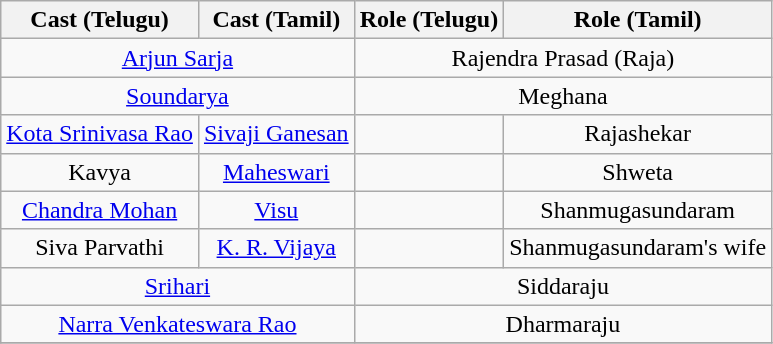<table class="wikitable">
<tr>
<th>Cast (Telugu)</th>
<th>Cast (Tamil)</th>
<th>Role (Telugu)</th>
<th>Role (Tamil)</th>
</tr>
<tr>
<td colspan ="2" style="text-align:center;"><a href='#'>Arjun Sarja</a></td>
<td colspan ="2" style="text-align:center;">Rajendra Prasad (Raja)</td>
</tr>
<tr>
<td colspan ="2" style="text-align:center;"><a href='#'>Soundarya</a></td>
<td colspan ="2" style="text-align:center;">Meghana</td>
</tr>
<tr>
<td style="text-align:center;"><a href='#'>Kota Srinivasa Rao</a></td>
<td style="text-align:center;"><a href='#'>Sivaji Ganesan</a></td>
<td style="text-align:center;"></td>
<td style="text-align:center;">Rajashekar</td>
</tr>
<tr>
<td style="text-align:center;">Kavya</td>
<td style="text-align:center;"><a href='#'>Maheswari</a></td>
<td style="text-align:center;"></td>
<td style="text-align:center;">Shweta</td>
</tr>
<tr>
<td style="text-align:center;"><a href='#'>Chandra Mohan</a></td>
<td style="text-align:center;"><a href='#'>Visu</a></td>
<td style="text-align:center;"></td>
<td style="text-align:center;">Shanmugasundaram</td>
</tr>
<tr>
<td style="text-align:center;">Siva Parvathi</td>
<td style="text-align:center;"><a href='#'>K. R. Vijaya</a></td>
<td style="text-align:center;"></td>
<td style="text-align:center;">Shanmugasundaram's wife</td>
</tr>
<tr>
<td colspan ="2" style="text-align:center;"><a href='#'>Srihari</a></td>
<td colspan ="2" style="text-align:center;">Siddaraju</td>
</tr>
<tr>
<td colspan ="2" style="text-align:center;"><a href='#'>Narra Venkateswara Rao</a></td>
<td colspan ="2" style="text-align:center;">Dharmaraju</td>
</tr>
<tr>
</tr>
</table>
